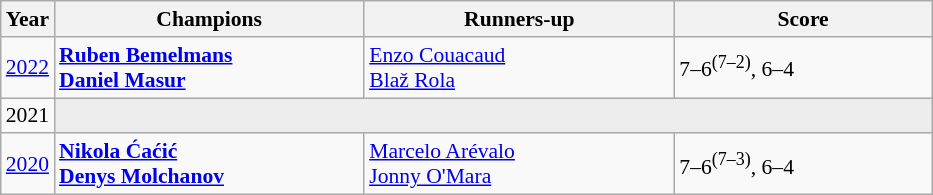<table class="wikitable" style="font-size:90%">
<tr>
<th>Year</th>
<th width="200">Champions</th>
<th width="200">Runners-up</th>
<th width="165">Score</th>
</tr>
<tr>
<td><a href='#'>2022</a></td>
<td> <strong><a href='#'>Ruben Bemelmans</a></strong><br> <strong><a href='#'>Daniel Masur</a></strong></td>
<td> <a href='#'>Enzo Couacaud</a><br> <a href='#'>Blaž Rola</a></td>
<td>7–6<sup>(7–2)</sup>, 6–4</td>
</tr>
<tr>
<td>2021</td>
<td colspan=3 bgcolor="#ededed"></td>
</tr>
<tr>
<td><a href='#'>2020</a></td>
<td> <strong><a href='#'>Nikola Ćaćić</a><br> <a href='#'>Denys Molchanov</a></strong></td>
<td> <a href='#'>Marcelo Arévalo</a><br> <a href='#'>Jonny O'Mara</a></td>
<td>7–6<sup>(7–3)</sup>, 6–4</td>
</tr>
</table>
